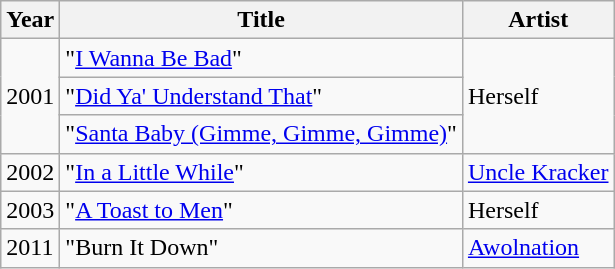<table class="wikitable">
<tr>
<th>Year</th>
<th>Title</th>
<th>Artist</th>
</tr>
<tr>
<td rowspan="3">2001</td>
<td>"<a href='#'>I Wanna Be Bad</a>"</td>
<td rowspan="3">Herself</td>
</tr>
<tr>
<td>"<a href='#'>Did Ya' Understand That</a>"</td>
</tr>
<tr>
<td>"<a href='#'>Santa Baby (Gimme, Gimme, Gimme)</a>"</td>
</tr>
<tr>
<td>2002</td>
<td>"<a href='#'>In a Little While</a>"</td>
<td><a href='#'>Uncle Kracker</a></td>
</tr>
<tr>
<td>2003</td>
<td>"<a href='#'>A Toast to Men</a>"</td>
<td>Herself</td>
</tr>
<tr>
<td>2011</td>
<td>"Burn It Down"</td>
<td><a href='#'>Awolnation</a></td>
</tr>
</table>
